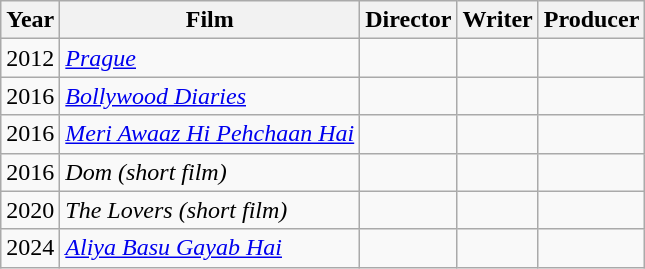<table class="wikitable sortable plainrowheaders">
<tr style="text-align:center;">
<th scope="col">Year</th>
<th scope="col">Film</th>
<th scope="col">Director</th>
<th scope="col">Writer</th>
<th scope="col">Producer</th>
</tr>
<tr>
<td>2012</td>
<td><em><a href='#'>Prague</a></em></td>
<td></td>
<td></td>
<td></td>
</tr>
<tr>
<td>2016</td>
<td><em><a href='#'>Bollywood Diaries</a></em></td>
<td></td>
<td></td>
<td></td>
</tr>
<tr>
<td>2016</td>
<td><em><a href='#'>Meri Awaaz Hi Pehchaan Hai</a></em></td>
<td></td>
<td></td>
<td></td>
</tr>
<tr>
<td>2016</td>
<td><em>Dom (short film)</em></td>
<td></td>
<td></td>
<td></td>
</tr>
<tr>
<td>2020</td>
<td><em>The Lovers (short film)</em></td>
<td></td>
<td></td>
<td></td>
</tr>
<tr>
<td>2024</td>
<td><em><a href='#'>Aliya Basu Gayab Hai</a></em></td>
<td></td>
<td></td>
<td></td>
</tr>
</table>
